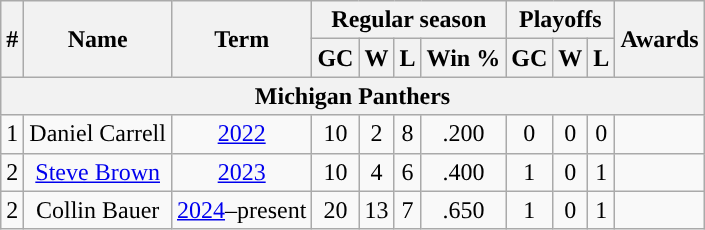<table class="wikitable" style="text-align:center">
<tr>
<th rowspan="2">#</th>
<th rowspan="2">Name</th>
<th rowspan="2">Term</th>
<th colspan="4">Regular season</th>
<th colspan="3">Playoffs</th>
<th rowspan="2">Awards</th>
</tr>
<tr>
<th>GC</th>
<th>W</th>
<th>L</th>
<th>Win %</th>
<th>GC</th>
<th>W</th>
<th>L</th>
</tr>
<tr>
<th colspan="11">Michigan Panthers</th>
</tr>
<tr>
<td>1</td>
<td>Daniel Carrell</td>
<td><a href='#'>2022</a></td>
<td>10</td>
<td>2</td>
<td>8</td>
<td>.200</td>
<td>0</td>
<td>0</td>
<td>0</td>
<td></td>
</tr>
<tr>
<td>2</td>
<td><a href='#'>Steve Brown</a></td>
<td><a href='#'>2023</a></td>
<td>10</td>
<td>4</td>
<td>6</td>
<td>.400</td>
<td>1</td>
<td>0</td>
<td>1</td>
<td></td>
</tr>
<tr>
<td>2</td>
<td>Collin Bauer</td>
<td><a href='#'>2024</a>–present</td>
<td>20</td>
<td>13</td>
<td>7</td>
<td>.650</td>
<td>1</td>
<td>0</td>
<td>1</td>
<td></td>
</tr>
</table>
